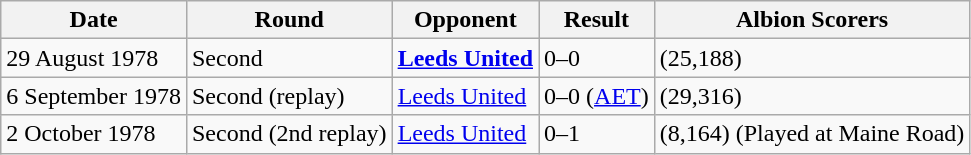<table class="wikitable">
<tr>
<th>Date</th>
<th>Round</th>
<th>Opponent</th>
<th>Result</th>
<th>Albion Scorers</th>
</tr>
<tr>
<td>29 August 1978</td>
<td>Second</td>
<td><strong><a href='#'>Leeds United</a></strong></td>
<td>0–0</td>
<td>(25,188)</td>
</tr>
<tr>
<td>6 September 1978</td>
<td>Second (replay)</td>
<td><a href='#'>Leeds United</a></td>
<td>0–0 (<a href='#'>AET</a>)</td>
<td>(29,316)</td>
</tr>
<tr>
<td>2 October 1978</td>
<td>Second (2nd replay)</td>
<td><a href='#'>Leeds United</a></td>
<td>0–1</td>
<td>(8,164) (Played at Maine Road)</td>
</tr>
</table>
